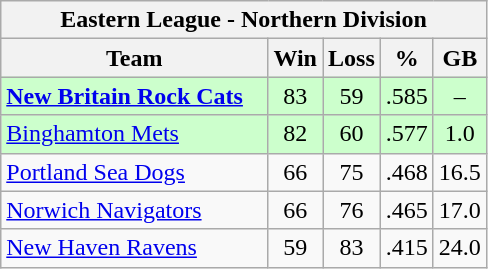<table class="wikitable">
<tr>
<th colspan="5">Eastern League - Northern Division</th>
</tr>
<tr>
<th width="55%">Team</th>
<th>Win</th>
<th>Loss</th>
<th>%</th>
<th>GB</th>
</tr>
<tr align=center bgcolor="#CCFFCC">
<td align=left><strong><a href='#'>New Britain Rock Cats</a></strong></td>
<td>83</td>
<td>59</td>
<td>.585</td>
<td>–</td>
</tr>
<tr align=center bgcolor="#CCFFCC">
<td align=left><a href='#'>Binghamton Mets</a></td>
<td>82</td>
<td>60</td>
<td>.577</td>
<td>1.0</td>
</tr>
<tr align=center>
<td align=left><a href='#'>Portland Sea Dogs</a></td>
<td>66</td>
<td>75</td>
<td>.468</td>
<td>16.5</td>
</tr>
<tr align=center>
<td align=left><a href='#'>Norwich Navigators</a></td>
<td>66</td>
<td>76</td>
<td>.465</td>
<td>17.0</td>
</tr>
<tr align=center>
<td align=left><a href='#'>New Haven Ravens</a></td>
<td>59</td>
<td>83</td>
<td>.415</td>
<td>24.0</td>
</tr>
</table>
